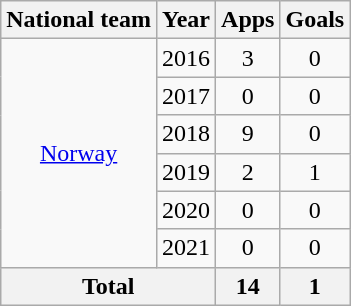<table class="wikitable" style="text-align:center">
<tr>
<th>National team</th>
<th>Year</th>
<th>Apps</th>
<th>Goals</th>
</tr>
<tr>
<td rowspan="6"><a href='#'>Norway</a></td>
<td>2016</td>
<td>3</td>
<td>0</td>
</tr>
<tr>
<td>2017</td>
<td>0</td>
<td>0</td>
</tr>
<tr>
<td>2018</td>
<td>9</td>
<td>0</td>
</tr>
<tr>
<td>2019</td>
<td>2</td>
<td>1</td>
</tr>
<tr>
<td>2020</td>
<td>0</td>
<td>0</td>
</tr>
<tr>
<td>2021</td>
<td>0</td>
<td>0</td>
</tr>
<tr>
<th colspan="2">Total</th>
<th>14</th>
<th>1</th>
</tr>
</table>
